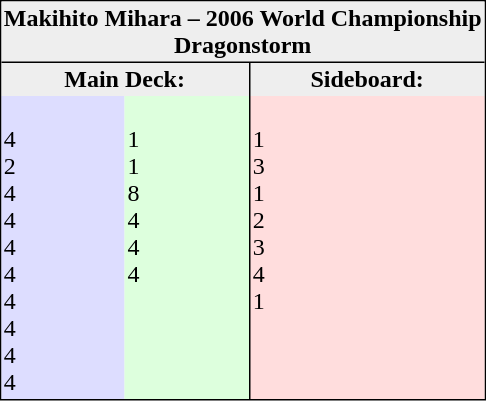<table align="right" border="0" cellspacing="0" cellpadding="2" style="border: 1px solid black; margin-left: 1ex;">
<tr>
<th colspan="3" style="background-color: #eee; border-bottom: 1px solid black;">Makihito Mihara – 2006 World Championship<br> Dragonstorm</th>
</tr>
<tr style="background-color: #eee;">
<th colspan="2">Main Deck:</th>
<th style="border-left: 1px solid black;">Sideboard:</th>
</tr>
<tr valign="top">
<td style="background-color: #ddf;"><br>4 <br>
2 <br>4 <br>
4 <br>
4 <br>
4 <br>
4 <br>
4 <br>
4 <br>
4 <br></td>
<td style="background-color: #dfd;"><br>1 <br>
1 <br>
8 <br>
4 <br>
4 <br>
4 <br></td>
<td style="background-color: #fdd; border-left: 1px solid black;"><br>1 <br>
3 <br>
1 <br>
2 <br>
3 <br>
4 <br>
1 <br></td>
</tr>
</table>
